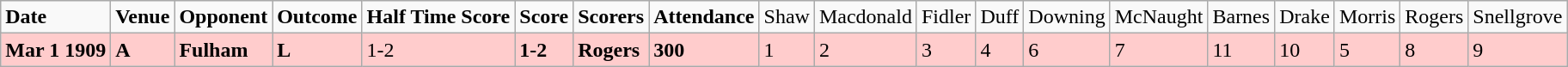<table class="wikitable">
<tr>
<td><strong>Date</strong></td>
<td><strong>Venue</strong></td>
<td><strong>Opponent</strong></td>
<td><strong>Outcome</strong></td>
<td><strong>Half Time Score</strong></td>
<td><strong>Score</strong></td>
<td><strong>Scorers</strong></td>
<td><strong>Attendance</strong></td>
<td>Shaw</td>
<td>Macdonald</td>
<td>Fidler</td>
<td>Duff</td>
<td>Downing</td>
<td>McNaught</td>
<td>Barnes</td>
<td>Drake</td>
<td>Morris</td>
<td>Rogers</td>
<td>Snellgrove</td>
</tr>
<tr bgcolor="#FFCCCC">
<td><strong>Mar 1 1909</strong></td>
<td><strong>A</strong></td>
<td><strong>Fulham</strong></td>
<td><strong>L</strong></td>
<td>1-2</td>
<td><strong>1-2</strong></td>
<td><strong>Rogers</strong></td>
<td><strong>300</strong></td>
<td>1</td>
<td>2</td>
<td>3</td>
<td>4</td>
<td>6</td>
<td>7</td>
<td>11</td>
<td>10</td>
<td>5</td>
<td>8</td>
<td>9</td>
</tr>
</table>
